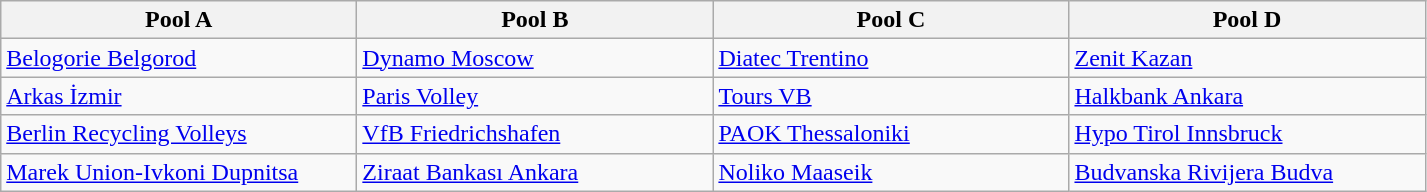<table class="wikitable">
<tr>
<th width=230>Pool A</th>
<th width=230>Pool B</th>
<th width=230>Pool C</th>
<th width=230>Pool D</th>
</tr>
<tr>
<td> <a href='#'>Belogorie Belgorod</a></td>
<td> <a href='#'>Dynamo Moscow</a></td>
<td> <a href='#'>Diatec Trentino</a></td>
<td> <a href='#'>Zenit Kazan</a></td>
</tr>
<tr>
<td> <a href='#'>Arkas İzmir</a></td>
<td> <a href='#'>Paris Volley</a></td>
<td> <a href='#'>Tours VB</a></td>
<td> <a href='#'>Halkbank Ankara</a></td>
</tr>
<tr>
<td> <a href='#'>Berlin Recycling Volleys</a></td>
<td> <a href='#'>VfB Friedrichshafen</a></td>
<td> <a href='#'>PAOK Thessaloniki</a></td>
<td> <a href='#'>Hypo Tirol Innsbruck</a></td>
</tr>
<tr>
<td> <a href='#'>Marek Union-Ivkoni Dupnitsa</a></td>
<td> <a href='#'>Ziraat Bankası Ankara</a></td>
<td> <a href='#'>Noliko Maaseik</a></td>
<td> <a href='#'>Budvanska Rivijera Budva</a></td>
</tr>
</table>
